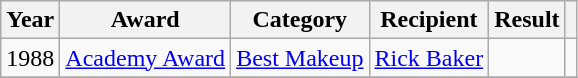<table class="wikitable">
<tr>
<th>Year</th>
<th>Award</th>
<th>Category</th>
<th>Recipient</th>
<th>Result</th>
<th class=unsortable></th>
</tr>
<tr>
<td>1988</td>
<td><a href='#'>Academy Award</a></td>
<td><a href='#'>Best Makeup</a></td>
<td><a href='#'>Rick Baker</a></td>
<td></td>
<td></td>
</tr>
<tr>
</tr>
</table>
